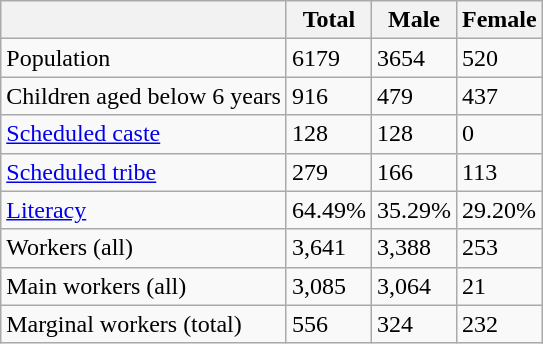<table class="wikitable sortable">
<tr>
<th></th>
<th>Total</th>
<th>Male</th>
<th>Female</th>
</tr>
<tr>
<td>Population</td>
<td>6179</td>
<td>3654</td>
<td>520</td>
</tr>
<tr>
<td>Children aged below 6 years</td>
<td>916</td>
<td>479</td>
<td>437</td>
</tr>
<tr>
<td><a href='#'>Scheduled caste</a></td>
<td>128</td>
<td>128</td>
<td>0</td>
</tr>
<tr>
<td><a href='#'>Scheduled tribe</a></td>
<td>279</td>
<td>166</td>
<td>113</td>
</tr>
<tr>
<td><a href='#'>Literacy</a></td>
<td>64.49%</td>
<td>35.29%</td>
<td>29.20%</td>
</tr>
<tr>
<td>Workers (all)</td>
<td>3,641</td>
<td>3,388</td>
<td>253</td>
</tr>
<tr>
<td>Main workers (all)</td>
<td>3,085</td>
<td>3,064</td>
<td>21</td>
</tr>
<tr>
<td>Marginal workers (total)</td>
<td>556</td>
<td>324</td>
<td>232</td>
</tr>
</table>
